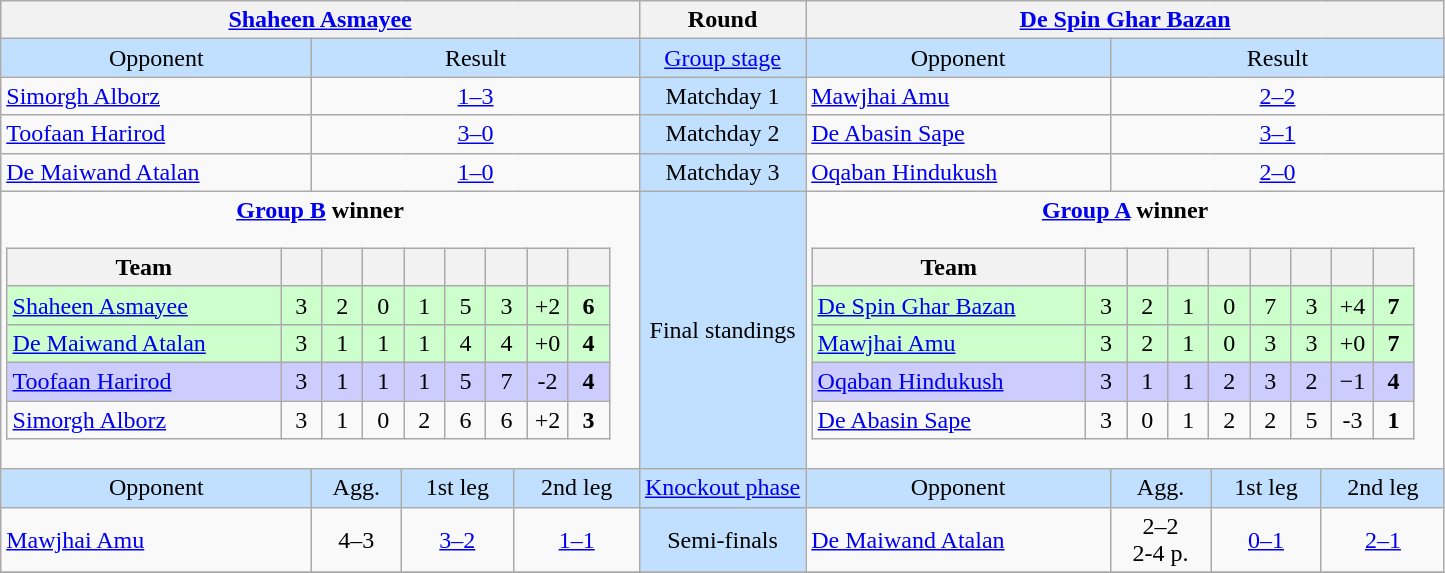<table class="wikitable" style="text-align:center">
<tr>
<th colspan=4> <a href='#'>Shaheen Asmayee</a></th>
<th>Round</th>
<th colspan=4> <a href='#'>De Spin Ghar Bazan</a></th>
</tr>
<tr style="background:#c1e0ff">
<td>Opponent</td>
<td colspan=3>Result</td>
<td><a href='#'>Group stage</a></td>
<td>Opponent</td>
<td colspan=3>Result</td>
</tr>
<tr>
<td align=left> <a href='#'>Simorgh Alborz</a></td>
<td colspan=3><a href='#'>1–3</a></td>
<td style="background:#c1e0ff">Matchday 1</td>
<td align=left> <a href='#'>Mawjhai Amu</a></td>
<td colspan=3><a href='#'>2–2</a></td>
</tr>
<tr>
<td align=left> <a href='#'>Toofaan Harirod</a></td>
<td colspan=3><a href='#'>3–0</a></td>
<td style="background:#c1e0ff">Matchday 2</td>
<td align=left> <a href='#'>De Abasin Sape</a></td>
<td colspan=3><a href='#'>3–1</a></td>
</tr>
<tr>
<td align=left> <a href='#'>De Maiwand Atalan</a></td>
<td colspan=3><a href='#'>1–0</a></td>
<td style="background:#c1e0ff">Matchday 3</td>
<td align=left> <a href='#'>Oqaban Hindukush</a></td>
<td colspan=3><a href='#'>2–0</a></td>
</tr>
<tr>
<td colspan=4 valign=top><strong><a href='#'>Group B</a> winner</strong><br><table class="wikitable" style="text-align: center">
<tr>
<th width=175>Team</th>
<th width=20></th>
<th width=20></th>
<th width=20></th>
<th width=20></th>
<th width=20></th>
<th width=20></th>
<th width=20></th>
<th width=20></th>
</tr>
<tr style="background:#cfc;">
<td align=left> <a href='#'>Shaheen Asmayee</a></td>
<td>3</td>
<td>2</td>
<td>0</td>
<td>1</td>
<td>5</td>
<td>3</td>
<td>+2</td>
<td><strong>6</strong></td>
</tr>
<tr style="background:#cfc;">
<td align=left> <a href='#'>De Maiwand Atalan</a></td>
<td>3</td>
<td>1</td>
<td>1</td>
<td>1</td>
<td>4</td>
<td>4</td>
<td>+0</td>
<td><strong>4</strong></td>
</tr>
<tr style="background:#ccf;">
<td align=left> <a href='#'>Toofaan Harirod</a></td>
<td>3</td>
<td>1</td>
<td>1</td>
<td>1</td>
<td>5</td>
<td>7</td>
<td>-2</td>
<td><strong>4</strong></td>
</tr>
<tr>
<td align=left> <a href='#'>Simorgh Alborz</a></td>
<td>3</td>
<td>1</td>
<td>0</td>
<td>2</td>
<td>6</td>
<td>6</td>
<td>+2</td>
<td><strong>3</strong></td>
</tr>
</table>
</td>
<td style="background:#c1e0ff">Final standings</td>
<td colspan=4 valign=top><strong><a href='#'>Group A</a> winner</strong><br><table class="wikitable" style="text-align: center">
<tr>
<th width=175>Team</th>
<th width=20></th>
<th width=20></th>
<th width=20></th>
<th width=20></th>
<th width=20></th>
<th width=20></th>
<th width=20></th>
<th width=20></th>
</tr>
<tr style="background:#cfc;">
<td align=left> <a href='#'>De Spin Ghar Bazan</a></td>
<td>3</td>
<td>2</td>
<td>1</td>
<td>0</td>
<td>7</td>
<td>3</td>
<td>+4</td>
<td><strong>7</strong></td>
</tr>
<tr style="background:#cfc;">
<td align=left> <a href='#'>Mawjhai Amu</a></td>
<td>3</td>
<td>2</td>
<td>1</td>
<td>0</td>
<td>3</td>
<td>3</td>
<td>+0</td>
<td><strong>7</strong></td>
</tr>
<tr style="background:#ccf;">
<td align=left> <a href='#'>Oqaban Hindukush</a></td>
<td>3</td>
<td>1</td>
<td>1</td>
<td>2</td>
<td>3</td>
<td>2</td>
<td>−1</td>
<td><strong>4</strong></td>
</tr>
<tr>
<td align=left> <a href='#'>De Abasin Sape</a></td>
<td>3</td>
<td>0</td>
<td>1</td>
<td>2</td>
<td>2</td>
<td>5</td>
<td>-3</td>
<td><strong>1</strong></td>
</tr>
</table>
</td>
</tr>
<tr style="background:#c1e0ff">
<td>Opponent</td>
<td>Agg.</td>
<td>1st leg</td>
<td>2nd leg</td>
<td><a href='#'>Knockout phase</a></td>
<td>Opponent</td>
<td>Agg.</td>
<td>1st leg</td>
<td>2nd leg</td>
</tr>
<tr>
<td align=left> <a href='#'>Mawjhai Amu</a></td>
<td>4–3</td>
<td><a href='#'>3–2</a></td>
<td><a href='#'>1–1</a></td>
<td style="background:#c1e0ff">Semi-finals</td>
<td align=left> <a href='#'>De Maiwand Atalan</a></td>
<td>2–2<br>2-4 p.</td>
<td><a href='#'>0–1</a></td>
<td><a href='#'>2–1</a></td>
</tr>
<tr>
</tr>
</table>
